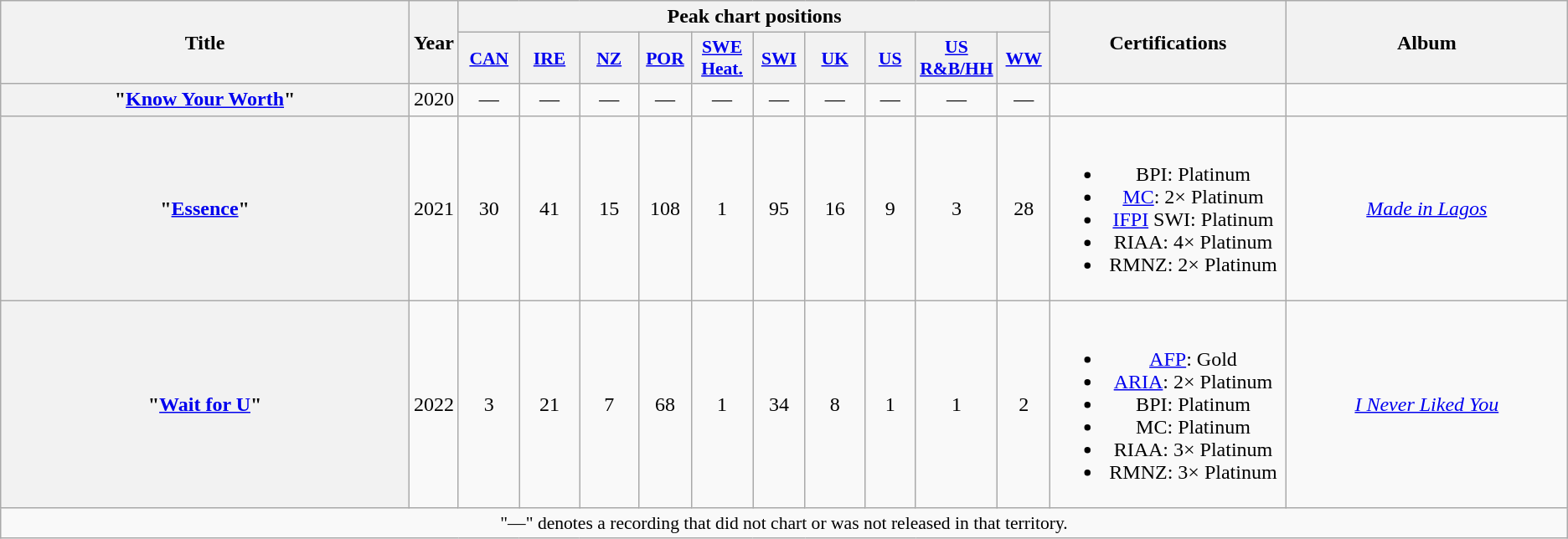<table class="wikitable plainrowheaders" style="text-align:center;">
<tr>
<th scope="col" rowspan="2" style="width:22em;">Title</th>
<th scope="col" rowspan="2" style="width:1em;">Year</th>
<th colspan="10" scope="col">Peak chart positions</th>
<th scope="col" rowspan="2" style="width:12em;">Certifications</th>
<th scope="col" rowspan="2" style="width:15em;">Album</th>
</tr>
<tr>
<th scope="col" style="width:3em;font-size:90%;"><a href='#'>CAN</a><br></th>
<th scope="col" style="width:3em;font-size:90%;"><a href='#'>IRE</a><br></th>
<th scope="col" style="width:3em;font-size:90%;"><a href='#'>NZ</a><br></th>
<th scope="col" style="width:2.5em;font-size:90%;"><a href='#'>POR</a><br></th>
<th scope="col" style="width:3em;font-size:90%;"><a href='#'>SWE<br>Heat.</a><br></th>
<th scope="col" style="width:2.5em;font-size:90%;"><a href='#'>SWI</a><br></th>
<th scope="col" style="width:3em;font-size:90%;"><a href='#'>UK</a><br></th>
<th scope="col" style="width:2.5em;font-size:90%;"><a href='#'>US</a><br></th>
<th scope="col" style="width:2.8em;font-size:90%;"><a href='#'>US<br>R&B/HH</a><br></th>
<th scope="col" style="width:2.5em;font-size:90%;"><a href='#'>WW</a><br></th>
</tr>
<tr>
<th scope="row">"<a href='#'>Know Your Worth</a>"<br></th>
<td>2020</td>
<td>—</td>
<td>—</td>
<td>—</td>
<td>—</td>
<td>—</td>
<td>—</td>
<td>—</td>
<td>—</td>
<td>—</td>
<td>—</td>
<td></td>
<td></td>
</tr>
<tr>
<th scope="row">"<a href='#'>Essence</a>"<br></th>
<td>2021</td>
<td>30</td>
<td>41</td>
<td>15</td>
<td>108</td>
<td>1</td>
<td>95</td>
<td>16</td>
<td>9</td>
<td>3</td>
<td>28</td>
<td><br><ul><li>BPI: Platinum</li><li><a href='#'>MC</a>: 2× Platinum</li><li><a href='#'>IFPI</a> SWI: Platinum</li><li>RIAA: 4× Platinum</li><li>RMNZ: 2× Platinum</li></ul></td>
<td><em><a href='#'>Made in Lagos</a></em></td>
</tr>
<tr>
<th scope="row">"<a href='#'>Wait for U</a>"<br></th>
<td>2022</td>
<td>3</td>
<td>21</td>
<td>7</td>
<td>68</td>
<td>1</td>
<td>34</td>
<td>8</td>
<td>1</td>
<td>1</td>
<td>2</td>
<td><br><ul><li><a href='#'>AFP</a>: Gold</li><li><a href='#'>ARIA</a>: 2× Platinum</li><li>BPI: Platinum</li><li>MC: Platinum</li><li>RIAA: 3× Platinum</li><li>RMNZ: 3× Platinum</li></ul></td>
<td><em><a href='#'>I Never Liked You</a></em></td>
</tr>
<tr>
<td colspan="14" style="font-size:90%">"—" denotes a recording that did not chart or was not released in that territory.</td>
</tr>
</table>
